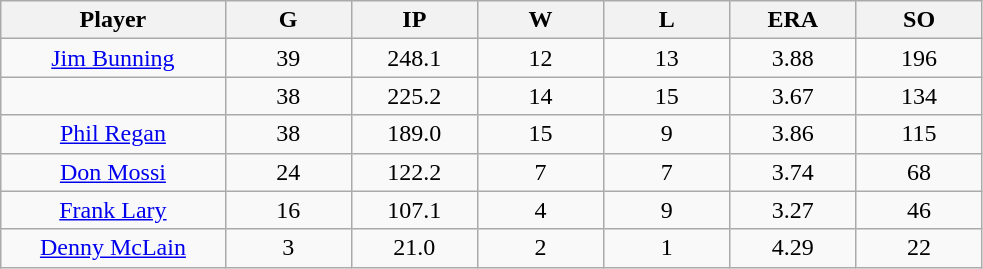<table class="wikitable sortable">
<tr>
<th bgcolor="#DDDDFF" width="16%">Player</th>
<th bgcolor="#DDDDFF" width="9%">G</th>
<th bgcolor="#DDDDFF" width="9%">IP</th>
<th bgcolor="#DDDDFF" width="9%">W</th>
<th bgcolor="#DDDDFF" width="9%">L</th>
<th bgcolor="#DDDDFF" width="9%">ERA</th>
<th bgcolor="#DDDDFF" width="9%">SO</th>
</tr>
<tr align="center">
<td><a href='#'>Jim Bunning</a></td>
<td>39</td>
<td>248.1</td>
<td>12</td>
<td>13</td>
<td>3.88</td>
<td>196</td>
</tr>
<tr align=center>
<td></td>
<td>38</td>
<td>225.2</td>
<td>14</td>
<td>15</td>
<td>3.67</td>
<td>134</td>
</tr>
<tr align="center">
<td><a href='#'>Phil Regan</a></td>
<td>38</td>
<td>189.0</td>
<td>15</td>
<td>9</td>
<td>3.86</td>
<td>115</td>
</tr>
<tr align=center>
<td><a href='#'>Don Mossi</a></td>
<td>24</td>
<td>122.2</td>
<td>7</td>
<td>7</td>
<td>3.74</td>
<td>68</td>
</tr>
<tr align=center>
<td><a href='#'>Frank Lary</a></td>
<td>16</td>
<td>107.1</td>
<td>4</td>
<td>9</td>
<td>3.27</td>
<td>46</td>
</tr>
<tr align=center>
<td><a href='#'>Denny McLain</a></td>
<td>3</td>
<td>21.0</td>
<td>2</td>
<td>1</td>
<td>4.29</td>
<td>22</td>
</tr>
</table>
